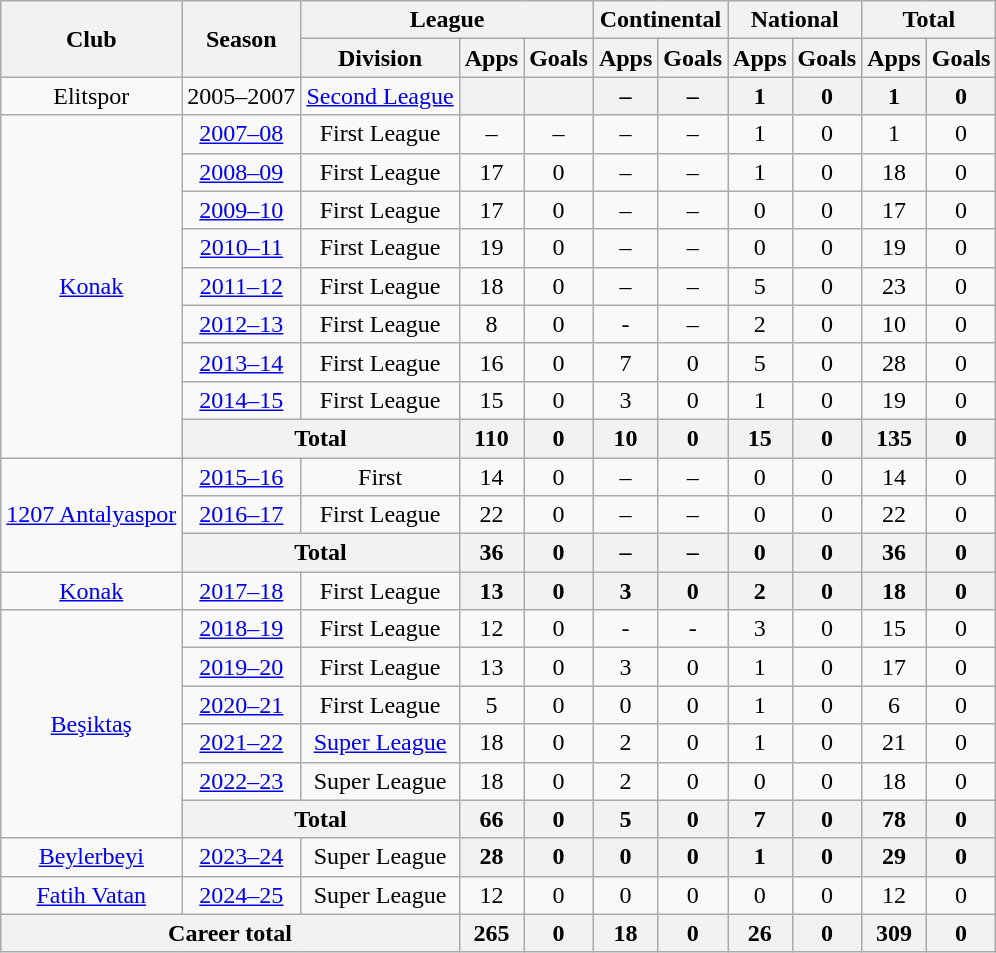<table class="wikitable" style="text-align: center;">
<tr>
<th rowspan="2">Club</th>
<th rowspan="2">Season</th>
<th colspan="3">League</th>
<th colspan="2">Continental</th>
<th colspan="2">National</th>
<th colspan="2">Total</th>
</tr>
<tr>
<th>Division</th>
<th>Apps</th>
<th>Goals</th>
<th>Apps</th>
<th>Goals</th>
<th>Apps</th>
<th>Goals</th>
<th>Apps</th>
<th>Goals</th>
</tr>
<tr>
<td>Elitspor</td>
<td>2005–2007</td>
<td><a href='#'>Second League</a></td>
<th></th>
<th></th>
<th>–</th>
<th>–</th>
<th>1</th>
<th>0</th>
<th>1</th>
<th>0</th>
</tr>
<tr>
<td rowspan=9><a href='#'>Konak</a></td>
<td><a href='#'>2007–08</a></td>
<td>First League</td>
<td>–</td>
<td>–</td>
<td>–</td>
<td>–</td>
<td>1</td>
<td>0</td>
<td>1</td>
<td>0</td>
</tr>
<tr>
<td><a href='#'>2008–09</a></td>
<td>First League</td>
<td>17</td>
<td>0</td>
<td>–</td>
<td>–</td>
<td>1</td>
<td>0</td>
<td>18</td>
<td>0</td>
</tr>
<tr>
<td><a href='#'>2009–10</a></td>
<td>First League</td>
<td>17</td>
<td>0</td>
<td>–</td>
<td>–</td>
<td>0</td>
<td>0</td>
<td>17</td>
<td>0</td>
</tr>
<tr>
<td><a href='#'>2010–11</a></td>
<td>First League</td>
<td>19</td>
<td>0</td>
<td>–</td>
<td>–</td>
<td>0</td>
<td>0</td>
<td>19</td>
<td>0</td>
</tr>
<tr>
<td><a href='#'>2011–12</a></td>
<td>First League</td>
<td>18</td>
<td>0</td>
<td>–</td>
<td>–</td>
<td>5</td>
<td>0</td>
<td>23</td>
<td>0</td>
</tr>
<tr>
<td><a href='#'>2012–13</a></td>
<td>First League</td>
<td>8</td>
<td>0</td>
<td>-</td>
<td>–</td>
<td>2</td>
<td>0</td>
<td>10</td>
<td>0</td>
</tr>
<tr>
<td><a href='#'>2013–14</a></td>
<td>First League</td>
<td>16</td>
<td>0</td>
<td>7</td>
<td>0</td>
<td>5</td>
<td>0</td>
<td>28</td>
<td>0</td>
</tr>
<tr>
<td><a href='#'>2014–15</a></td>
<td>First League</td>
<td>15</td>
<td>0</td>
<td>3</td>
<td>0</td>
<td>1</td>
<td>0</td>
<td>19</td>
<td>0</td>
</tr>
<tr>
<th colspan="2">Total</th>
<th>110</th>
<th>0</th>
<th>10</th>
<th>0</th>
<th>15</th>
<th>0</th>
<th>135</th>
<th>0</th>
</tr>
<tr>
<td rowspan=3><a href='#'>1207 Antalyaspor</a></td>
<td><a href='#'>2015–16</a></td>
<td>First</td>
<td>14</td>
<td>0</td>
<td>–</td>
<td>–</td>
<td>0</td>
<td>0</td>
<td>14</td>
<td>0</td>
</tr>
<tr>
<td><a href='#'>2016–17</a></td>
<td>First League</td>
<td>22</td>
<td>0</td>
<td>–</td>
<td>–</td>
<td>0</td>
<td>0</td>
<td>22</td>
<td>0</td>
</tr>
<tr>
<th colspan="2">Total</th>
<th>36</th>
<th>0</th>
<th>–</th>
<th>–</th>
<th>0</th>
<th>0</th>
<th>36</th>
<th>0</th>
</tr>
<tr>
<td><a href='#'>Konak</a></td>
<td><a href='#'>2017–18</a></td>
<td>First League</td>
<th>13</th>
<th>0</th>
<th>3</th>
<th>0</th>
<th>2</th>
<th>0</th>
<th>18</th>
<th>0</th>
</tr>
<tr>
<td rowspan=6><a href='#'>Beşiktaş</a></td>
<td><a href='#'>2018–19</a></td>
<td>First League</td>
<td>12</td>
<td>0</td>
<td>-</td>
<td>-</td>
<td>3</td>
<td>0</td>
<td>15</td>
<td>0</td>
</tr>
<tr>
<td><a href='#'>2019–20</a></td>
<td>First League</td>
<td>13</td>
<td>0</td>
<td>3</td>
<td>0</td>
<td>1</td>
<td>0</td>
<td>17</td>
<td>0</td>
</tr>
<tr>
<td><a href='#'>2020–21</a></td>
<td>First League</td>
<td>5</td>
<td>0</td>
<td>0</td>
<td>0</td>
<td>1</td>
<td>0</td>
<td>6</td>
<td>0</td>
</tr>
<tr>
<td><a href='#'>2021–22</a></td>
<td><a href='#'>Super League</a></td>
<td>18</td>
<td>0</td>
<td>2</td>
<td>0</td>
<td>1</td>
<td>0</td>
<td>21</td>
<td>0</td>
</tr>
<tr>
<td><a href='#'>2022–23</a></td>
<td>Super League</td>
<td>18</td>
<td>0</td>
<td>2</td>
<td>0</td>
<td>0</td>
<td>0</td>
<td>18</td>
<td>0</td>
</tr>
<tr>
<th colspan="2">Total</th>
<th>66</th>
<th>0</th>
<th>5</th>
<th>0</th>
<th>7</th>
<th>0</th>
<th>78</th>
<th>0</th>
</tr>
<tr>
<td><a href='#'>Beylerbeyi</a></td>
<td><a href='#'>2023–24</a></td>
<td>Super League</td>
<th>28</th>
<th>0</th>
<th>0</th>
<th>0</th>
<th>1</th>
<th>0</th>
<th>29</th>
<th>0</th>
</tr>
<tr>
<td><a href='#'>Fatih Vatan</a></td>
<td><a href='#'>2024–25</a></td>
<td>Super League</td>
<td>12</td>
<td>0</td>
<td>0</td>
<td>0</td>
<td>0</td>
<td>0</td>
<td>12</td>
<td>0</td>
</tr>
<tr>
<th colspan="3">Career total</th>
<th>265</th>
<th>0</th>
<th>18</th>
<th>0</th>
<th>26</th>
<th>0</th>
<th>309</th>
<th>0</th>
</tr>
</table>
